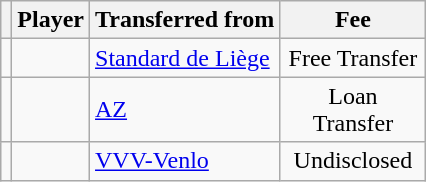<table class="wikitable plainrowheaders sortable">
<tr>
<th></th>
<th scope=col>Player</th>
<th>Transferred from</th>
<th !scope=col; style="width: 90px;">Fee</th>
</tr>
<tr>
<td align=center></td>
<td></td>
<td> <a href='#'>Standard de Liège</a></td>
<td align=center>Free Transfer</td>
</tr>
<tr>
<td align=center></td>
<td></td>
<td> <a href='#'>AZ</a></td>
<td align=center>Loan Transfer</td>
</tr>
<tr>
<td align=center></td>
<td></td>
<td> <a href='#'>VVV-Venlo</a></td>
<td align=center>Undisclosed</td>
</tr>
</table>
